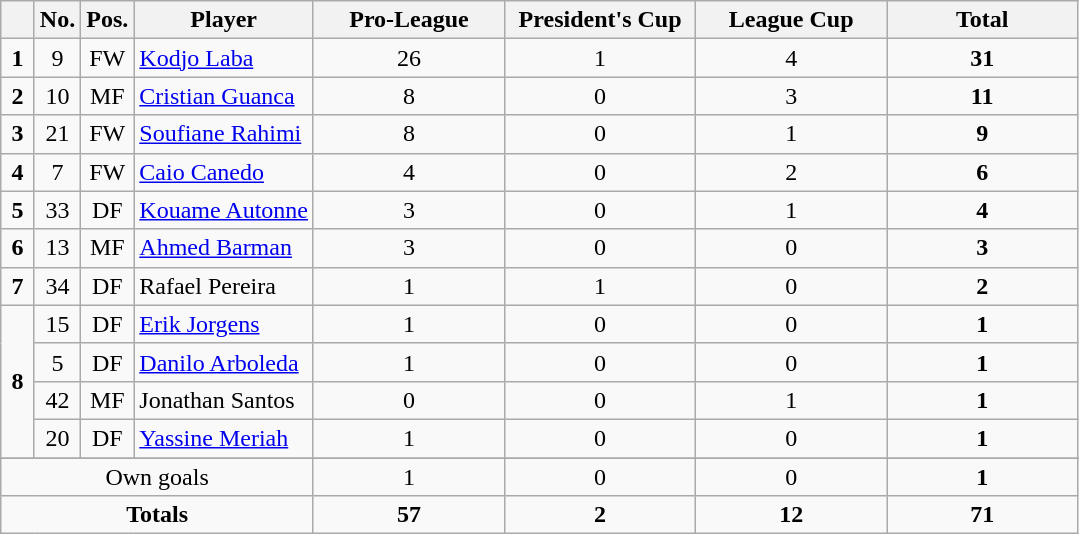<table class="wikitable" style="text-align:center">
<tr>
<th width=15></th>
<th width=15>No.</th>
<th width=15>Pos.</th>
<th>Player</th>
<th width=120>Pro-League</th>
<th width=120>President's Cup</th>
<th width=120>League Cup</th>
<th width=120>Total</th>
</tr>
<tr>
<td><strong>1</strong></td>
<td>9</td>
<td>FW</td>
<td align="left"> <a href='#'>Kodjo Laba</a></td>
<td>26</td>
<td>1</td>
<td>4</td>
<td><strong>31</strong></td>
</tr>
<tr>
<td><strong>2</strong></td>
<td>10</td>
<td>MF</td>
<td align="left"> <a href='#'>Cristian Guanca</a></td>
<td>8</td>
<td>0</td>
<td>3</td>
<td><strong>11</strong></td>
</tr>
<tr>
<td><strong>3</strong></td>
<td>21</td>
<td>FW</td>
<td align="left"> <a href='#'>Soufiane Rahimi</a></td>
<td>8</td>
<td>0</td>
<td>1</td>
<td><strong>9</strong></td>
</tr>
<tr>
<td><strong>4</strong></td>
<td>7</td>
<td>FW</td>
<td align="left"> <a href='#'>Caio Canedo</a></td>
<td>4</td>
<td>0</td>
<td>2</td>
<td><strong>6</strong></td>
</tr>
<tr>
<td><strong>5</strong></td>
<td>33</td>
<td>DF</td>
<td align="left"> <a href='#'>Kouame Autonne</a></td>
<td>3</td>
<td>0</td>
<td>1</td>
<td><strong>4</strong></td>
</tr>
<tr>
<td><strong>6</strong></td>
<td>13</td>
<td>MF</td>
<td align="left"> <a href='#'>Ahmed Barman</a></td>
<td>3</td>
<td>0</td>
<td>0</td>
<td><strong>3</strong></td>
</tr>
<tr>
<td><strong>7</strong></td>
<td>34</td>
<td>DF</td>
<td align="left"> Rafael Pereira</td>
<td>1</td>
<td>1</td>
<td>0</td>
<td><strong>2</strong></td>
</tr>
<tr>
<td rowspan=4><strong>8</strong></td>
<td>15</td>
<td>DF</td>
<td align="left"> <a href='#'>Erik Jorgens</a></td>
<td>1</td>
<td>0</td>
<td>0</td>
<td><strong>1</strong></td>
</tr>
<tr>
<td>5</td>
<td>DF</td>
<td align="left"> <a href='#'>Danilo Arboleda</a></td>
<td>1</td>
<td>0</td>
<td>0</td>
<td><strong>1</strong></td>
</tr>
<tr>
<td>42</td>
<td>MF</td>
<td align="left"> Jonathan Santos</td>
<td>0</td>
<td>0</td>
<td>1</td>
<td><strong>1</strong></td>
</tr>
<tr>
<td>20</td>
<td>DF</td>
<td align="left"> <a href='#'>Yassine Meriah</a></td>
<td>1</td>
<td>0</td>
<td>0</td>
<td><strong>1</strong></td>
</tr>
<tr>
</tr>
<tr class="sortbottom">
<td colspan="4">Own goals</td>
<td>1</td>
<td>0</td>
<td>0</td>
<td><strong>1</strong></td>
</tr>
<tr class="sortbottom">
<td colspan="4"><strong>Totals</strong></td>
<td><strong>57</strong></td>
<td><strong>2</strong></td>
<td><strong>12</strong></td>
<td><strong>71</strong></td>
</tr>
</table>
